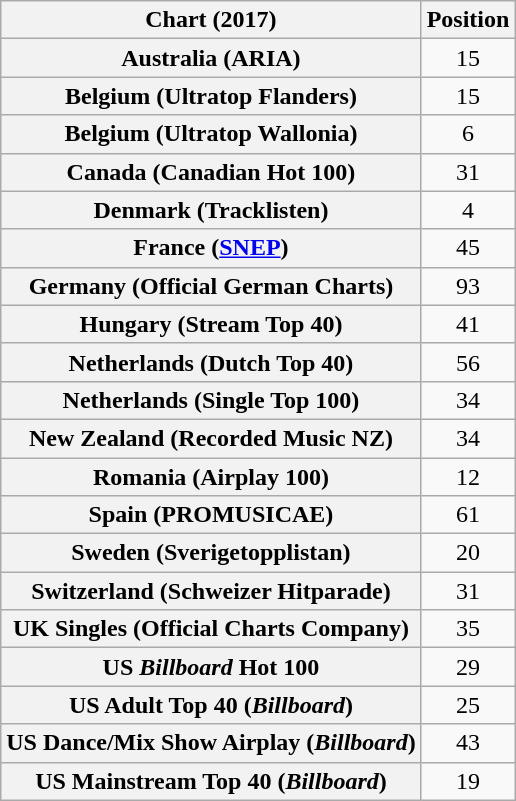<table class="wikitable sortable plainrowheaders" style="text-align:center">
<tr>
<th scope="col">Chart (2017)</th>
<th scope="col">Position</th>
</tr>
<tr>
<th scope="row">Australia (ARIA)</th>
<td>15</td>
</tr>
<tr>
<th scope="row">Belgium (Ultratop Flanders)</th>
<td>15</td>
</tr>
<tr>
<th scope="row">Belgium (Ultratop Wallonia)</th>
<td>6</td>
</tr>
<tr>
<th scope="row">Canada (Canadian Hot 100)</th>
<td>31</td>
</tr>
<tr>
<th scope="row">Denmark (Tracklisten)</th>
<td>4</td>
</tr>
<tr>
<th scope="row">France (<a href='#'>SNEP</a>)</th>
<td>45</td>
</tr>
<tr>
<th scope="row">Germany (Official German Charts)</th>
<td>93</td>
</tr>
<tr>
<th scope="row">Hungary (Stream Top 40)</th>
<td>41</td>
</tr>
<tr>
<th scope="row">Netherlands (Dutch Top 40)</th>
<td>56</td>
</tr>
<tr>
<th scope="row">Netherlands (Single Top 100)</th>
<td>34</td>
</tr>
<tr>
<th scope="row">New Zealand (Recorded Music NZ)</th>
<td>34</td>
</tr>
<tr>
<th scope="row">Romania (Airplay 100)</th>
<td>12</td>
</tr>
<tr>
<th scope="row">Spain (PROMUSICAE)</th>
<td>61</td>
</tr>
<tr>
<th scope="row">Sweden (Sverigetopplistan)</th>
<td>20</td>
</tr>
<tr>
<th scope="row">Switzerland (Schweizer Hitparade)</th>
<td>31</td>
</tr>
<tr>
<th scope="row">UK Singles (Official Charts Company)</th>
<td>35</td>
</tr>
<tr>
<th scope="row">US <em>Billboard</em> Hot 100</th>
<td>29</td>
</tr>
<tr>
<th scope="row">US  Adult Top 40 (<em>Billboard</em>)</th>
<td>25</td>
</tr>
<tr>
<th scope="row">US Dance/Mix Show Airplay (<em>Billboard</em>)</th>
<td>43</td>
</tr>
<tr>
<th scope="row">US Mainstream Top 40 (<em>Billboard</em>)</th>
<td>19</td>
</tr>
</table>
